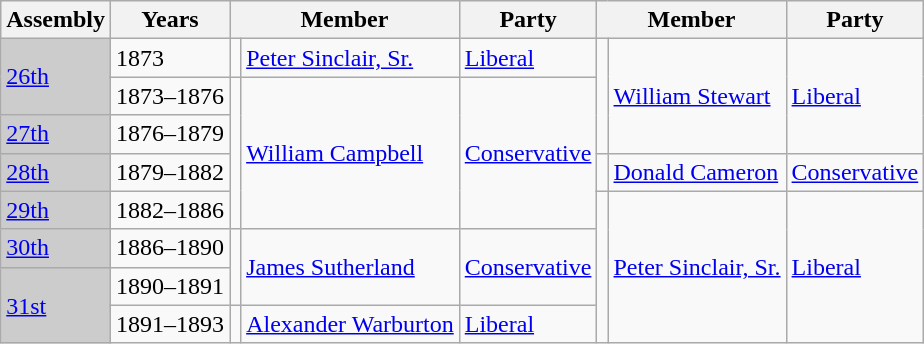<table class="wikitable">
<tr>
<th>Assembly</th>
<th>Years</th>
<th colspan="2">Member</th>
<th>Party</th>
<th colspan="2">Member</th>
<th>Party</th>
</tr>
<tr>
<td bgcolor="CCCCCC" rowspan="2"><a href='#'>26th</a></td>
<td>1873</td>
<td></td>
<td><a href='#'>Peter Sinclair, Sr.</a></td>
<td><a href='#'>Liberal</a></td>
<td rowspan="3" ></td>
<td rowspan="3"><a href='#'>William Stewart</a></td>
<td rowspan="3"><a href='#'>Liberal</a></td>
</tr>
<tr>
<td>1873–1876</td>
<td rowspan="4" ></td>
<td rowspan="4"><a href='#'>William Campbell</a></td>
<td rowspan="4"><a href='#'>Conservative</a></td>
</tr>
<tr>
<td bgcolor="CCCCCC"><a href='#'>27th</a></td>
<td>1876–1879</td>
</tr>
<tr>
<td bgcolor="CCCCCC"><a href='#'>28th</a></td>
<td>1879–1882</td>
<td></td>
<td><a href='#'>Donald Cameron</a></td>
<td><a href='#'>Conservative</a></td>
</tr>
<tr>
<td bgcolor="CCCCCC"><a href='#'>29th</a></td>
<td>1882–1886</td>
<td rowspan="4" ></td>
<td rowspan="4"><a href='#'>Peter Sinclair, Sr.</a></td>
<td rowspan="4"><a href='#'>Liberal</a></td>
</tr>
<tr>
<td bgcolor="CCCCCC"><a href='#'>30th</a></td>
<td>1886–1890</td>
<td rowspan="2" ></td>
<td rowspan="2"><a href='#'>James Sutherland</a></td>
<td rowspan="2"><a href='#'>Conservative</a></td>
</tr>
<tr>
<td bgcolor="CCCCCC" rowspan="2"><a href='#'>31st</a></td>
<td>1890–1891</td>
</tr>
<tr>
<td>1891–1893</td>
<td></td>
<td><a href='#'>Alexander Warburton</a></td>
<td><a href='#'>Liberal</a></td>
</tr>
</table>
